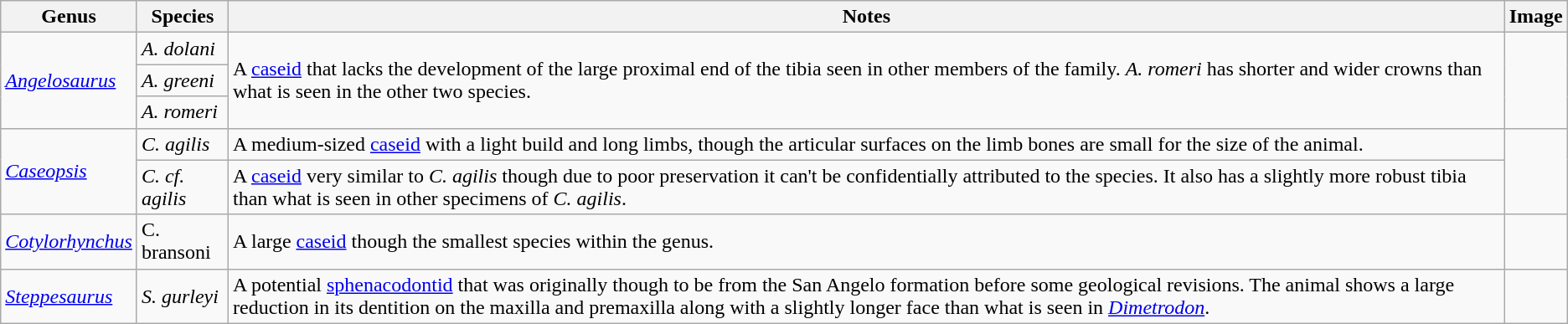<table class="wikitable">
<tr>
<th>Genus</th>
<th>Species</th>
<th>Notes</th>
<th>Image</th>
</tr>
<tr>
<td rowspan="3"><em><a href='#'>Angelosaurus</a></em></td>
<td><em>A. dolani</em></td>
<td rowspan="3">A <a href='#'>caseid</a> that lacks the development of the large proximal end of the tibia seen in other members of the family. <em>A. romeri</em> has shorter and wider crowns than what is seen in the other two species.</td>
<td rowspan="3"></td>
</tr>
<tr>
<td><em>A. greeni</em></td>
</tr>
<tr>
<td><em>A. romeri</em></td>
</tr>
<tr>
<td rowspan="2"><em><a href='#'>Caseopsis</a></em></td>
<td><em>C. agilis</em></td>
<td>A medium-sized <a href='#'>caseid</a> with a light build and long limbs, though the articular surfaces on the limb bones are small for the size of the animal.</td>
<td rowspan="2"></td>
</tr>
<tr>
<td><em>C. cf. agilis</em></td>
<td>A <a href='#'>caseid</a> very similar to <em>C. agilis</em> though due to poor preservation it can't be confidentially attributed to the species. It also has a slightly more robust tibia than what is seen in other specimens of <em>C. agilis</em>.</td>
</tr>
<tr>
<td><em><a href='#'>Cotylorhynchus</a></em></td>
<td>C. bransoni</td>
<td>A large <a href='#'>caseid</a> though the smallest species within the genus.</td>
<td></td>
</tr>
<tr>
<td><em><a href='#'>Steppesaurus</a></em></td>
<td><em>S. gurleyi</em></td>
<td>A potential <a href='#'>sphenacodontid</a> that was originally though to be from the San Angelo formation before some geological revisions. The animal shows a large reduction in its dentition on the maxilla and premaxilla along with a slightly longer face than what is seen in <em><a href='#'>Dimetrodon</a></em>.</td>
<td></td>
</tr>
</table>
